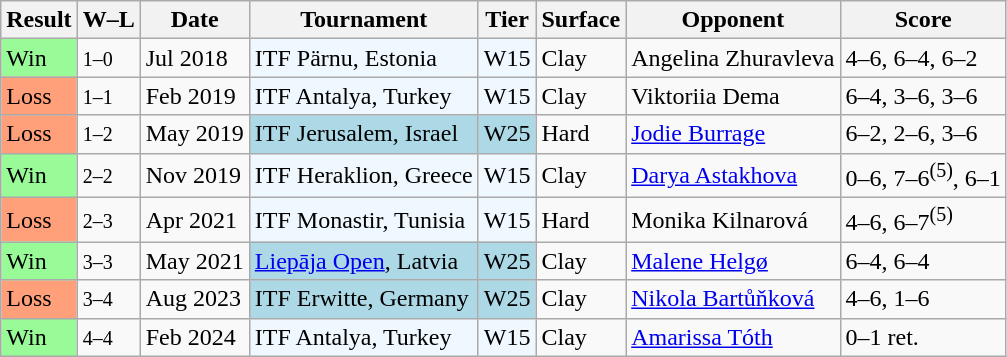<table class="sortable wikitable">
<tr>
<th>Result</th>
<th class="unsortable">W–L</th>
<th>Date</th>
<th>Tournament</th>
<th>Tier</th>
<th>Surface</th>
<th>Opponent</th>
<th class="unsortable">Score</th>
</tr>
<tr>
<td style="background:#98fb98;">Win</td>
<td><small>1–0</small></td>
<td>Jul 2018</td>
<td style="background:#f0f8ff;">ITF Pärnu, Estonia</td>
<td style="background:#f0f8ff;">W15</td>
<td>Clay</td>
<td> Angelina Zhuravleva</td>
<td>4–6, 6–4, 6–2</td>
</tr>
<tr>
<td style=background:#FFA07A>Loss</td>
<td><small>1–1</small></td>
<td>Feb 2019</td>
<td style="background:#f0f8ff;">ITF Antalya, Turkey</td>
<td style="background:#f0f8ff;">W15</td>
<td>Clay</td>
<td> Viktoriia Dema</td>
<td>6–4, 3–6, 3–6</td>
</tr>
<tr>
<td style=background:#FFA07A>Loss</td>
<td><small>1–2</small></td>
<td>May 2019</td>
<td style="background:lightblue;">ITF Jerusalem, Israel</td>
<td style="background:lightblue;">W25</td>
<td>Hard</td>
<td> <a href='#'>Jodie Burrage</a></td>
<td>6–2, 2–6, 3–6</td>
</tr>
<tr>
<td style="background:#98fb98;">Win</td>
<td><small>2–2</small></td>
<td>Nov 2019</td>
<td style="background:#f0f8ff;">ITF Heraklion, Greece</td>
<td style="background:#f0f8ff;">W15</td>
<td>Clay</td>
<td> <a href='#'>Darya Astakhova</a></td>
<td>0–6, 7–6<sup>(5)</sup>, 6–1</td>
</tr>
<tr>
<td style=background:#FFA07A>Loss</td>
<td><small>2–3</small></td>
<td>Apr 2021</td>
<td style="background:#f0f8ff;">ITF Monastir, Tunisia</td>
<td style="background:#f0f8ff;">W15</td>
<td>Hard</td>
<td> Monika Kilnarová</td>
<td>4–6, 6–7<sup>(5)</sup></td>
</tr>
<tr>
<td style="background:#98fb98;">Win</td>
<td><small>3–3</small></td>
<td>May 2021</td>
<td style="background:lightblue;"><a href='#'>Liepāja Open</a>, Latvia</td>
<td style="background:lightblue;">W25</td>
<td>Clay</td>
<td> <a href='#'>Malene Helgø</a></td>
<td>6–4, 6–4</td>
</tr>
<tr>
<td style=background:#FFA07A>Loss</td>
<td><small>3–4</small></td>
<td>Aug 2023</td>
<td style="background:lightblue;">ITF Erwitte, Germany</td>
<td style="background:lightblue;">W25</td>
<td>Clay</td>
<td> <a href='#'>Nikola Bartůňková</a></td>
<td>4–6, 1–6</td>
</tr>
<tr>
<td style="background:#98fb98;">Win</td>
<td><small>4–4</small></td>
<td>Feb 2024</td>
<td style="background:#f0f8ff;">ITF Antalya, Turkey</td>
<td style="background:#f0f8ff;">W15</td>
<td>Clay</td>
<td> <a href='#'>Amarissa Tóth</a></td>
<td>0–1 ret.</td>
</tr>
</table>
